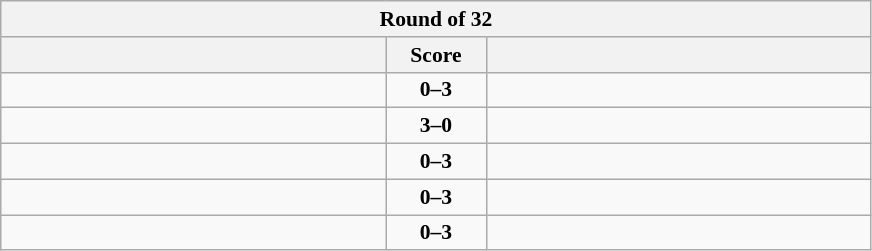<table class="wikitable" style="text-align: center; font-size:90% ">
<tr>
<th colspan=3>Round of 32</th>
</tr>
<tr>
<th align="right" width="250"></th>
<th width="60">Score</th>
<th align="left" width="250"></th>
</tr>
<tr>
<td align=left></td>
<td align=center><strong>0–3</strong></td>
<td align=left><strong></strong></td>
</tr>
<tr>
<td align=left><strong></strong></td>
<td align=center><strong>3–0</strong></td>
<td align=left></td>
</tr>
<tr>
<td align=left></td>
<td align=center><strong>0–3</strong></td>
<td align=left><strong></strong></td>
</tr>
<tr>
<td align=left></td>
<td align=center><strong>0–3</strong></td>
<td align=left><strong></strong></td>
</tr>
<tr>
<td align=left></td>
<td align=center><strong>0–3</strong></td>
<td align=left><strong></strong></td>
</tr>
</table>
